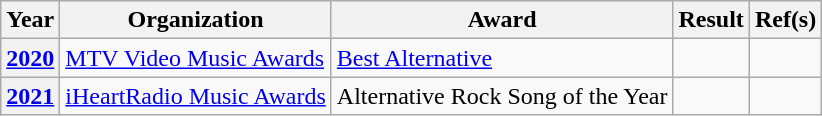<table class="wikitable plainrowheaders">
<tr align=center>
<th scope="col">Year</th>
<th scope="col">Organization</th>
<th scope="col">Award</th>
<th scope="col">Result</th>
<th scope="col">Ref(s)</th>
</tr>
<tr>
<th scope="row"><a href='#'>2020</a></th>
<td><a href='#'>MTV Video Music Awards</a></td>
<td><a href='#'>Best Alternative</a></td>
<td></td>
<td style="text-align:center;"></td>
</tr>
<tr>
<th scope="row"><a href='#'>2021</a></th>
<td><a href='#'>iHeartRadio Music Awards</a></td>
<td>Alternative Rock Song of the Year</td>
<td></td>
<td style="text-align:center;"></td>
</tr>
</table>
